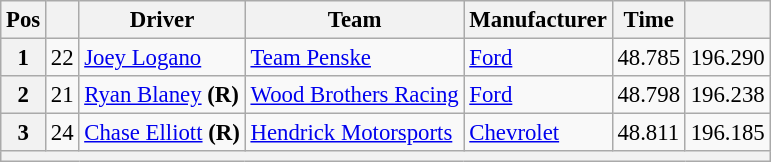<table class="wikitable" style="font-size:95%">
<tr>
<th>Pos</th>
<th></th>
<th>Driver</th>
<th>Team</th>
<th>Manufacturer</th>
<th>Time</th>
<th></th>
</tr>
<tr>
<th>1</th>
<td>22</td>
<td><a href='#'>Joey Logano</a></td>
<td><a href='#'>Team Penske</a></td>
<td><a href='#'>Ford</a></td>
<td>48.785</td>
<td>196.290</td>
</tr>
<tr>
<th>2</th>
<td>21</td>
<td><a href='#'>Ryan Blaney</a> <strong>(R)</strong></td>
<td><a href='#'>Wood Brothers Racing</a></td>
<td><a href='#'>Ford</a></td>
<td>48.798</td>
<td>196.238</td>
</tr>
<tr>
<th>3</th>
<td>24</td>
<td><a href='#'>Chase Elliott</a> <strong>(R)</strong></td>
<td><a href='#'>Hendrick Motorsports</a></td>
<td><a href='#'>Chevrolet</a></td>
<td>48.811</td>
<td>196.185</td>
</tr>
<tr>
<th colspan="7"></th>
</tr>
</table>
